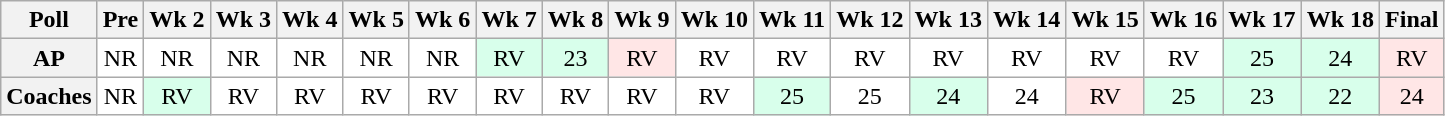<table class="wikitable" style="white-space:nowrap;">
<tr>
<th>Poll</th>
<th>Pre</th>
<th>Wk 2</th>
<th>Wk 3</th>
<th>Wk 4</th>
<th>Wk 5</th>
<th>Wk 6</th>
<th>Wk 7</th>
<th>Wk 8</th>
<th>Wk 9</th>
<th>Wk 10</th>
<th>Wk 11</th>
<th>Wk 12</th>
<th>Wk 13</th>
<th>Wk 14</th>
<th>Wk 15</th>
<th>Wk 16</th>
<th>Wk 17</th>
<th>Wk 18</th>
<th>Final</th>
</tr>
<tr style="text-align:center;">
<th>AP</th>
<td style="background:#FFF;">NR</td>
<td style="background:#FFF;">NR</td>
<td style="background:#FFF;">NR</td>
<td style="background:#FFF;">NR</td>
<td style="background:#FFF;">NR</td>
<td style="background:#FFF;">NR</td>
<td style="background:#D8FFEB;">RV</td>
<td style="background:#D8FFEB;">23</td>
<td style="background:#FFE6E6;">RV</td>
<td style="background:#FFF;">RV</td>
<td style="background:#FFF;">RV</td>
<td style="background:#FFF;">RV</td>
<td style="background:#FFF;">RV</td>
<td style="background:#FFF;">RV</td>
<td style="background:#FFF;">RV</td>
<td style="background:#FFF;">RV</td>
<td style="background:#D8FFEB;">25</td>
<td style="background:#D8FFEB;">24</td>
<td style="background:#FFE6E6;">RV</td>
</tr>
<tr style="text-align:center;">
<th>Coaches</th>
<td style="background:#FFF;">NR</td>
<td style="background:#D8FFEB;">RV</td>
<td style="background:#FFF;">RV</td>
<td style="background:#FFF;">RV</td>
<td style="background:#FFF;">RV</td>
<td style="background:#FFF;">RV</td>
<td style="background:#FFF;">RV</td>
<td style="background:#FFF;">RV</td>
<td style="background:#FFF;">RV</td>
<td style="background:#FFF;">RV</td>
<td style="background:#D8FFEB;">25</td>
<td style="background:#FFF;">25</td>
<td style="background:#D8FFEB;">24</td>
<td style="background:#FFF;">24</td>
<td style="background:#FFE6E6;">RV</td>
<td style="background:#D8FFEB;">25</td>
<td style="background:#D8FFEB;">23</td>
<td style="background:#D8FFEB;">22</td>
<td style="background:#FFE6E6;">24</td>
</tr>
</table>
